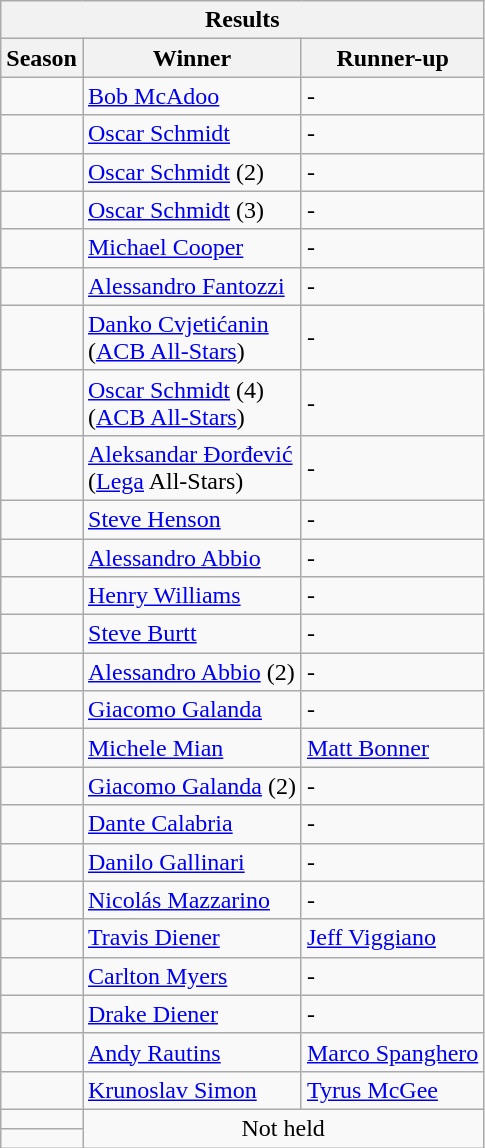<table class="wikitable sortable">
<tr>
<th colspan="3" style="text-align: center;">Results</th>
</tr>
<tr>
<th>Season</th>
<th>Winner</th>
<th>Runner-up</th>
</tr>
<tr>
<td></td>
<td> <a href='#'>Bob McAdoo</a></td>
<td>-</td>
</tr>
<tr>
<td></td>
<td> <a href='#'>Oscar Schmidt</a></td>
<td>-</td>
</tr>
<tr>
<td></td>
<td> <a href='#'>Oscar Schmidt</a> (2)</td>
<td>-</td>
</tr>
<tr>
<td></td>
<td> <a href='#'>Oscar Schmidt</a> (3)</td>
<td>-</td>
</tr>
<tr>
<td></td>
<td> <a href='#'>Michael Cooper</a></td>
<td>-</td>
</tr>
<tr>
<td></td>
<td> <a href='#'>Alessandro Fantozzi</a></td>
<td>-</td>
</tr>
<tr>
<td></td>
<td> <a href='#'>Danko Cvjetićanin</a> <br> (<a href='#'>ACB All-Stars</a>)</td>
<td>-</td>
</tr>
<tr>
<td></td>
<td> <a href='#'>Oscar Schmidt</a> (4) <br> (<a href='#'>ACB All-Stars</a>)</td>
<td>-</td>
</tr>
<tr>
<td></td>
<td> <a href='#'>Aleksandar Đorđević</a> <br> (<a href='#'>Lega</a> All-Stars)</td>
<td>-</td>
</tr>
<tr>
<td></td>
<td> <a href='#'>Steve Henson</a></td>
<td>-</td>
</tr>
<tr>
<td></td>
<td> <a href='#'>Alessandro Abbio</a></td>
<td>-</td>
</tr>
<tr>
<td></td>
<td> <a href='#'>Henry Williams</a></td>
<td>-</td>
</tr>
<tr>
<td></td>
<td> <a href='#'>Steve Burtt</a></td>
<td>-</td>
</tr>
<tr>
<td></td>
<td> <a href='#'>Alessandro Abbio</a> (2)</td>
<td>-</td>
</tr>
<tr>
<td></td>
<td> <a href='#'>Giacomo Galanda</a></td>
<td>-</td>
</tr>
<tr>
<td></td>
<td> <a href='#'>Michele Mian</a></td>
<td> <a href='#'>Matt Bonner</a></td>
</tr>
<tr>
<td></td>
<td> <a href='#'>Giacomo Galanda</a> (2)</td>
<td>-</td>
</tr>
<tr>
<td></td>
<td> <a href='#'>Dante Calabria</a></td>
<td>-</td>
</tr>
<tr>
<td></td>
<td> <a href='#'>Danilo Gallinari</a></td>
<td>-</td>
</tr>
<tr>
<td></td>
<td> <a href='#'>Nicolás Mazzarino</a></td>
<td>-</td>
</tr>
<tr>
<td></td>
<td> <a href='#'>Travis Diener</a></td>
<td> <a href='#'>Jeff Viggiano</a></td>
</tr>
<tr>
<td></td>
<td> <a href='#'>Carlton Myers</a></td>
<td>-</td>
</tr>
<tr>
<td></td>
<td> <a href='#'>Drake Diener</a></td>
<td>-</td>
</tr>
<tr>
<td></td>
<td> <a href='#'>Andy Rautins</a></td>
<td> <a href='#'>Marco Spanghero</a></td>
</tr>
<tr>
<td></td>
<td> <a href='#'>Krunoslav Simon</a></td>
<td> <a href='#'>Tyrus McGee</a></td>
</tr>
<tr>
<td></td>
<td colspan="2" rowspan="2" style="text-align:center;">Not held</td>
</tr>
<tr>
<td></td>
</tr>
</table>
